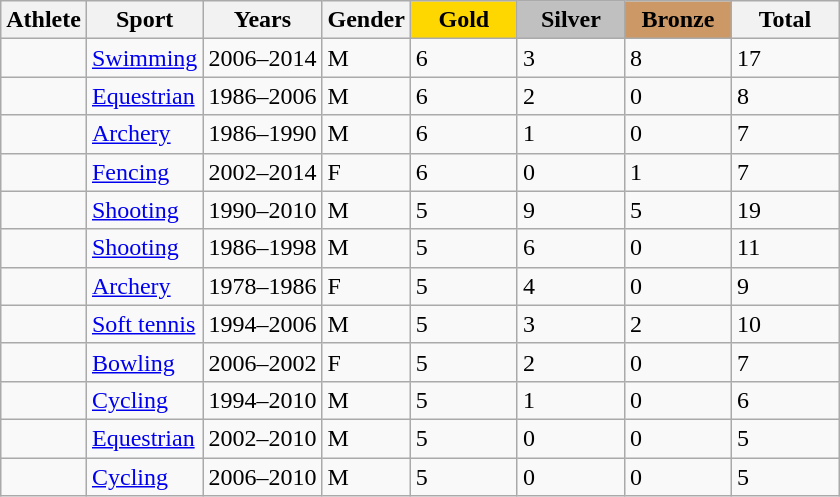<table class="wikitable sortable">
<tr>
<th>Athlete</th>
<th>Sport</th>
<th>Years</th>
<th>Gender</th>
<th style="background-color:gold; width:4.0em; font-weight:bold;">Gold</th>
<th style="background-color:silver; width:4.0em; font-weight:bold;">Silver</th>
<th style="background-color:#cc9966; width:4.0em; font-weight:bold;">Bronze</th>
<th style="width:4.0em;">Total</th>
</tr>
<tr>
<td></td>
<td><a href='#'>Swimming</a></td>
<td>2006–2014</td>
<td>M</td>
<td>6</td>
<td>3</td>
<td>8</td>
<td>17</td>
</tr>
<tr>
<td></td>
<td><a href='#'>Equestrian</a></td>
<td>1986–2006</td>
<td>M</td>
<td>6</td>
<td>2</td>
<td>0</td>
<td>8</td>
</tr>
<tr>
<td></td>
<td><a href='#'>Archery</a></td>
<td>1986–1990</td>
<td>M</td>
<td>6</td>
<td>1</td>
<td>0</td>
<td>7</td>
</tr>
<tr>
<td></td>
<td><a href='#'>Fencing</a></td>
<td>2002–2014</td>
<td>F</td>
<td>6</td>
<td>0</td>
<td>1</td>
<td>7</td>
</tr>
<tr>
<td></td>
<td><a href='#'>Shooting</a></td>
<td>1990–2010</td>
<td>M</td>
<td>5</td>
<td>9</td>
<td>5</td>
<td>19</td>
</tr>
<tr>
<td></td>
<td><a href='#'>Shooting</a></td>
<td>1986–1998</td>
<td>M</td>
<td>5</td>
<td>6</td>
<td>0</td>
<td>11</td>
</tr>
<tr>
<td></td>
<td><a href='#'>Archery</a></td>
<td>1978–1986</td>
<td>F</td>
<td>5</td>
<td>4</td>
<td>0</td>
<td>9</td>
</tr>
<tr>
<td></td>
<td><a href='#'>Soft tennis</a></td>
<td>1994–2006</td>
<td>M</td>
<td>5</td>
<td>3</td>
<td>2</td>
<td>10</td>
</tr>
<tr>
<td></td>
<td><a href='#'>Bowling</a></td>
<td>2006–2002</td>
<td>F</td>
<td>5</td>
<td>2</td>
<td>0</td>
<td>7</td>
</tr>
<tr>
<td></td>
<td><a href='#'>Cycling</a></td>
<td>1994–2010</td>
<td>M</td>
<td>5</td>
<td>1</td>
<td>0</td>
<td>6</td>
</tr>
<tr>
<td></td>
<td><a href='#'>Equestrian</a></td>
<td>2002–2010</td>
<td>M</td>
<td>5</td>
<td>0</td>
<td>0</td>
<td>5</td>
</tr>
<tr>
<td></td>
<td><a href='#'>Cycling</a></td>
<td>2006–2010</td>
<td>M</td>
<td>5</td>
<td>0</td>
<td>0</td>
<td>5</td>
</tr>
</table>
